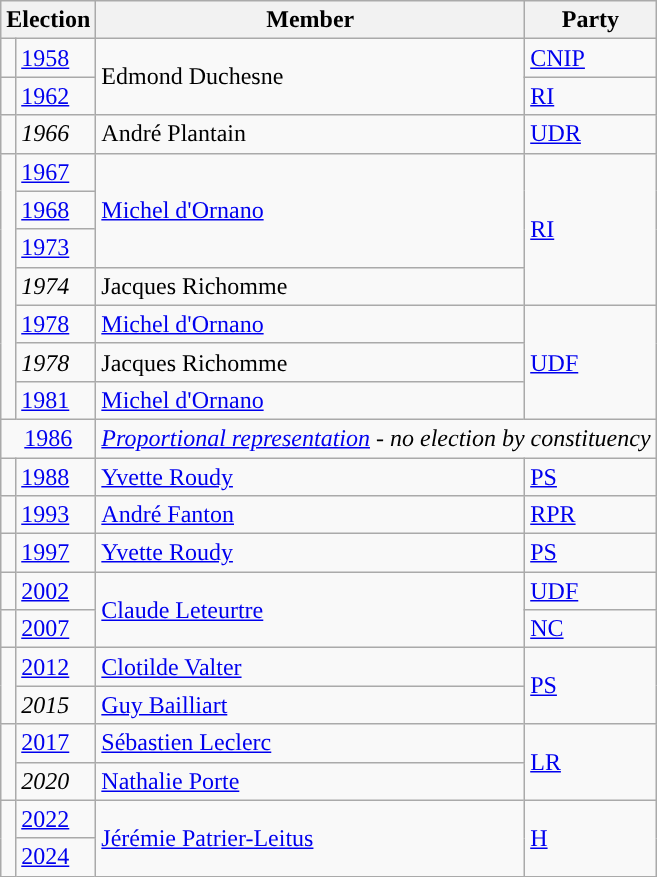<table class="wikitable">
<tr>
<th colspan="2">Election</th>
<th>Member</th>
<th>Party</th>
</tr>
<tr>
<td style="color:inherit;background-color: "></td>
<td><a href='#'>1958</a></td>
<td rowspan="2">Edmond Duchesne</td>
<td><a href='#'>CNIP</a></td>
</tr>
<tr>
<td style="color:inherit;background-color: "></td>
<td><a href='#'>1962</a></td>
<td><a href='#'>RI</a></td>
</tr>
<tr>
<td style="color:inherit;background-color: "></td>
<td><em>1966</em></td>
<td>André Plantain</td>
<td><a href='#'>UDR</a></td>
</tr>
<tr>
<td rowspan="7" style="color:inherit;background-color: "></td>
<td><a href='#'>1967</a></td>
<td rowspan="3"><a href='#'>Michel d'Ornano</a></td>
<td rowspan="4"><a href='#'>RI</a></td>
</tr>
<tr>
<td><a href='#'>1968</a></td>
</tr>
<tr>
<td><a href='#'>1973</a></td>
</tr>
<tr>
<td><em>1974</em></td>
<td>Jacques Richomme</td>
</tr>
<tr>
<td><a href='#'>1978</a></td>
<td><a href='#'>Michel d'Ornano</a></td>
<td rowspan="3"><a href='#'>UDF</a></td>
</tr>
<tr>
<td><em>1978</em></td>
<td>Jacques Richomme</td>
</tr>
<tr>
<td><a href='#'>1981</a></td>
<td><a href='#'>Michel d'Ornano</a></td>
</tr>
<tr>
<td colspan="2" align="center"><a href='#'>1986</a></td>
<td colspan="2"><em><a href='#'>Proportional representation</a> - no election by constituency</em></td>
</tr>
<tr>
<td style="color:inherit;background-color: "></td>
<td><a href='#'>1988</a></td>
<td><a href='#'>Yvette Roudy</a></td>
<td><a href='#'>PS</a></td>
</tr>
<tr>
<td style="color:inherit;background-color: "></td>
<td><a href='#'>1993</a></td>
<td><a href='#'>André Fanton</a></td>
<td><a href='#'>RPR</a></td>
</tr>
<tr>
<td style="color:inherit;background-color: "></td>
<td><a href='#'>1997</a></td>
<td><a href='#'>Yvette Roudy</a></td>
<td><a href='#'>PS</a></td>
</tr>
<tr>
<td style="color:inherit;background-color: "></td>
<td><a href='#'>2002</a></td>
<td rowspan="2"><a href='#'>Claude Leteurtre</a></td>
<td><a href='#'>UDF</a></td>
</tr>
<tr>
<td style="color:inherit;background-color: "></td>
<td><a href='#'>2007</a></td>
<td><a href='#'>NC</a></td>
</tr>
<tr>
<td rowspan="2" style="color:inherit;background-color: "></td>
<td><a href='#'>2012</a></td>
<td><a href='#'>Clotilde Valter</a></td>
<td rowspan="2"><a href='#'>PS</a></td>
</tr>
<tr>
<td><em>2015</em></td>
<td><a href='#'>Guy Bailliart</a></td>
</tr>
<tr>
<td rowspan="2" style="color:inherit;background-color: "></td>
<td><a href='#'>2017</a></td>
<td><a href='#'>Sébastien Leclerc</a></td>
<td rowspan="2"><a href='#'>LR</a></td>
</tr>
<tr>
<td><em>2020</em></td>
<td><a href='#'>Nathalie Porte</a></td>
</tr>
<tr>
<td rowspan="2" style="color:inherit;background-color: "></td>
<td><a href='#'>2022</a></td>
<td rowspan="2"><a href='#'>Jérémie Patrier-Leitus</a></td>
<td rowspan="2"><a href='#'>H</a></td>
</tr>
<tr>
<td><a href='#'>2024</a></td>
</tr>
</table>
